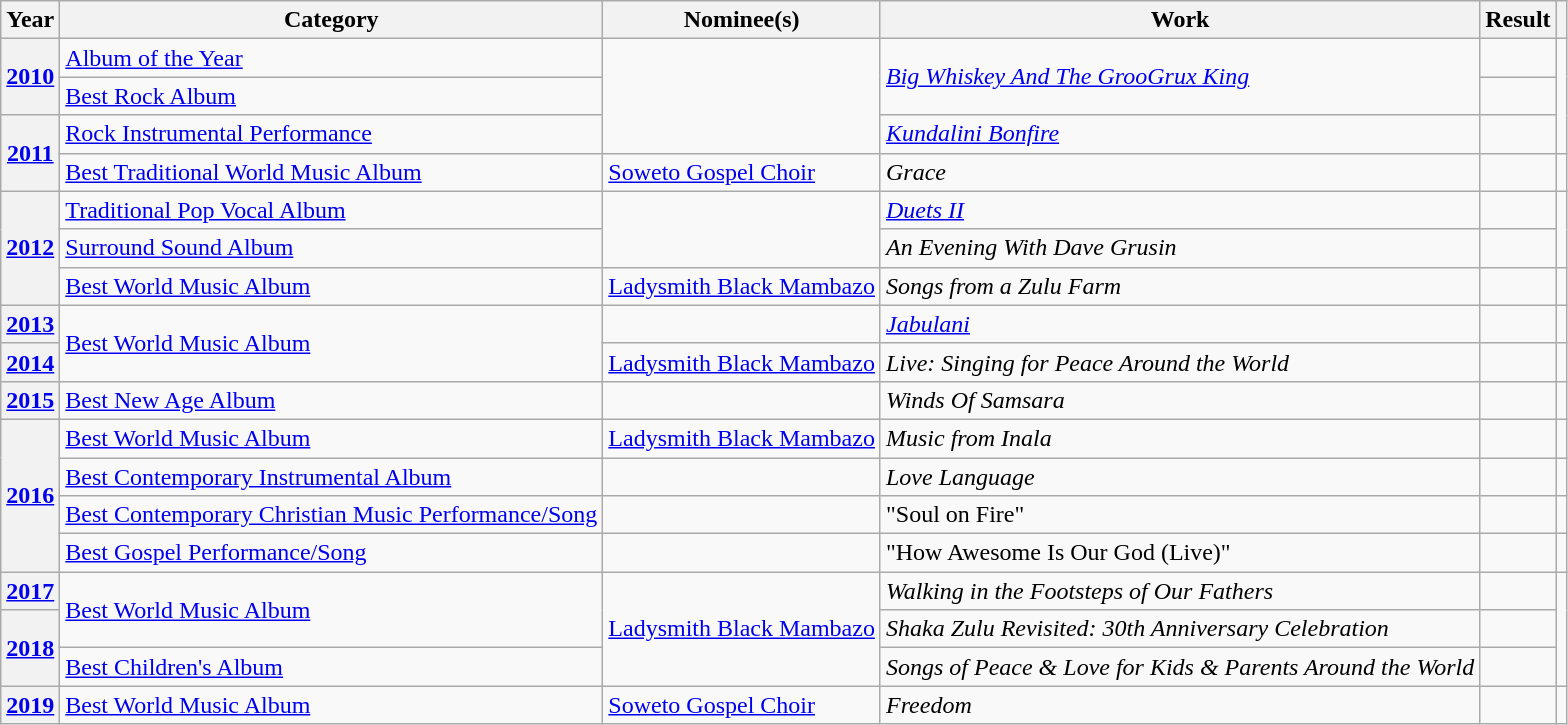<table class="wikitable sortable plainrowheaders">
<tr>
<th scope=col>Year</th>
<th scope=col>Category</th>
<th scope=col>Nominee(s)</th>
<th scope=col>Work</th>
<th scope=col>Result</th>
<th scope=col></th>
</tr>
<tr>
<th rowspan="2" scope="rowgroup"><a href='#'>2010</a></th>
<td><a href='#'>Album of the Year</a></td>
<td rowspan="3"></td>
<td rowspan="2"><em><a href='#'>Big Whiskey And The GrooGrux King</a></em></td>
<td></td>
<td rowspan="3" align="center"></td>
</tr>
<tr>
<td><a href='#'>Best Rock Album</a></td>
<td></td>
</tr>
<tr>
<th rowspan="2" scope="rowgroup"><a href='#'>2011</a></th>
<td><a href='#'>Rock Instrumental Performance</a></td>
<td><em><a href='#'>Kundalini Bonfire</a></em></td>
<td></td>
</tr>
<tr>
<td><a href='#'>Best Traditional World Music Album</a></td>
<td><a href='#'>Soweto Gospel Choir</a></td>
<td><em>Grace</em></td>
<td></td>
<td align="center"></td>
</tr>
<tr>
<th rowspan="3" scope="rowgroup"><a href='#'>2012</a></th>
<td><a href='#'>Traditional Pop Vocal Album</a></td>
<td rowspan="2"></td>
<td><em><a href='#'>Duets II</a></em></td>
<td></td>
<td rowspan="2" align="center"></td>
</tr>
<tr>
<td><a href='#'>Surround Sound Album</a></td>
<td><em>An Evening With Dave Grusin</em></td>
<td></td>
</tr>
<tr>
<td><a href='#'>Best World Music Album</a></td>
<td><a href='#'>Ladysmith Black Mambazo</a></td>
<td><em>Songs from a Zulu Farm</em></td>
<td></td>
<td align="center"></td>
</tr>
<tr>
<th scope="row"><a href='#'>2013</a></th>
<td rowspan="2"><a href='#'>Best World Music Album</a></td>
<td></td>
<td><em><a href='#'>Jabulani</a></em></td>
<td></td>
<td align="center"></td>
</tr>
<tr>
<th scope="row"><a href='#'>2014</a></th>
<td><a href='#'>Ladysmith Black Mambazo</a></td>
<td><em>Live: Singing for Peace Around the World</em></td>
<td></td>
<td align="center"></td>
</tr>
<tr>
<th scope="row"><a href='#'>2015</a></th>
<td><a href='#'>Best New Age Album</a></td>
<td></td>
<td><em>Winds Of Samsara</em></td>
<td></td>
<td align="center"></td>
</tr>
<tr>
<th rowspan="4" scope="rowgroup"><a href='#'>2016</a></th>
<td><a href='#'>Best World Music Album</a></td>
<td><a href='#'>Ladysmith Black Mambazo</a></td>
<td><em>Music from Inala</em></td>
<td></td>
<td align="center"></td>
</tr>
<tr>
<td><a href='#'>Best Contemporary Instrumental Album</a></td>
<td></td>
<td><em>Love Language</em></td>
<td></td>
<td align="center"></td>
</tr>
<tr>
<td><a href='#'>Best Contemporary Christian Music Performance/Song</a></td>
<td></td>
<td>"Soul on Fire"</td>
<td></td>
<td align="center"></td>
</tr>
<tr>
<td><a href='#'>Best Gospel Performance/Song</a></td>
<td></td>
<td>"How Awesome Is Our God (Live)"</td>
<td></td>
<td align="center"></td>
</tr>
<tr>
<th scope="row"><a href='#'>2017</a></th>
<td rowspan="2"><a href='#'>Best World Music Album</a></td>
<td rowspan="3"><a href='#'>Ladysmith Black Mambazo</a></td>
<td><em>Walking in the Footsteps of Our Fathers</em></td>
<td></td>
<td rowspan="3" align="center"></td>
</tr>
<tr>
<th rowspan="2" scope="rowgroup"><a href='#'>2018</a></th>
<td><em>Shaka Zulu Revisited: 30th Anniversary Celebration</em></td>
<td></td>
</tr>
<tr>
<td><a href='#'>Best Children's Album</a></td>
<td><em>Songs of Peace & Love for Kids & Parents Around the World</em></td>
<td></td>
</tr>
<tr>
<th scope="row"><a href='#'>2019</a></th>
<td><a href='#'>Best World Music Album</a></td>
<td><a href='#'>Soweto Gospel Choir</a></td>
<td><em>Freedom</em></td>
<td></td>
<td align="center"></td>
</tr>
</table>
